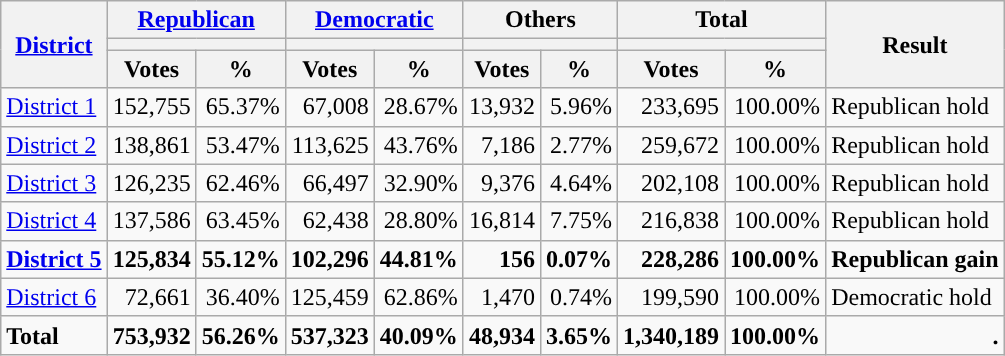<table class="wikitable plainrowheaders sortable" style="font-size:100%; text-align:right;">
<tr>
<th scope=col rowspan=3><a href='#'>District</a></th>
<th scope=col colspan=2><a href='#'>Republican</a></th>
<th scope=col colspan=2><a href='#'>Democratic</a></th>
<th scope=col colspan=2>Others</th>
<th scope=col colspan=2>Total</th>
<th scope=col rowspan=3>Result</th>
</tr>
<tr>
<th scope=col colspan=2 style="background:"></th>
<th scope=col colspan=2 style="background:"></th>
<th scope=col colspan=2></th>
<th scope=col colspan=2></th>
</tr>
<tr>
<th scope=col data-sort-type="number">Votes</th>
<th scope=col data-sort-type="number">%</th>
<th scope=col data-sort-type="number">Votes</th>
<th scope=col data-sort-type="number">%</th>
<th scope=col data-sort-type="number">Votes</th>
<th scope=col data-sort-type="number">%</th>
<th scope=col data-sort-type="number">Votes</th>
<th scope=col data-sort-type="number">%</th>
</tr>
<tr>
<td align=left><a href='#'>District 1</a></td>
<td>152,755</td>
<td>65.37%</td>
<td>67,008</td>
<td>28.67%</td>
<td>13,932</td>
<td>5.96%</td>
<td>233,695</td>
<td>100.00%</td>
<td align=left>Republican hold</td>
</tr>
<tr>
<td align=left><a href='#'>District 2</a></td>
<td>138,861</td>
<td>53.47%</td>
<td>113,625</td>
<td>43.76%</td>
<td>7,186</td>
<td>2.77%</td>
<td>259,672</td>
<td>100.00%</td>
<td align=left>Republican hold</td>
</tr>
<tr>
<td align=left><a href='#'>District 3</a></td>
<td>126,235</td>
<td>62.46%</td>
<td>66,497</td>
<td>32.90%</td>
<td>9,376</td>
<td>4.64%</td>
<td>202,108</td>
<td>100.00%</td>
<td align=left>Republican hold</td>
</tr>
<tr>
<td align=left><a href='#'>District 4</a></td>
<td>137,586</td>
<td>63.45%</td>
<td>62,438</td>
<td>28.80%</td>
<td>16,814</td>
<td>7.75%</td>
<td>216,838</td>
<td>100.00%</td>
<td align=left>Republican hold</td>
</tr>
<tr>
<td align=left><strong><a href='#'>District 5</a></strong></td>
<td><strong>125,834</strong></td>
<td><strong>55.12%</strong></td>
<td><strong>102,296</strong></td>
<td><strong>44.81%</strong></td>
<td><strong>156</strong></td>
<td><strong>0.07%</strong></td>
<td><strong>228,286</strong></td>
<td><strong>100.00%</strong></td>
<td align=left><strong>Republican gain</strong></td>
</tr>
<tr>
<td align=left><a href='#'>District 6</a></td>
<td>72,661</td>
<td>36.40%</td>
<td>125,459</td>
<td>62.86%</td>
<td>1,470</td>
<td>0.74%</td>
<td>199,590</td>
<td>100.00%</td>
<td align=left>Democratic hold</td>
</tr>
<tr class="sortbottom" style="font-weight:bold">
<td align=left>Total</td>
<td>753,932</td>
<td>56.26%</td>
<td>537,323</td>
<td>40.09%</td>
<td>48,934</td>
<td>3.65%</td>
<td>1,340,189</td>
<td>100.00%</td>
<td>.</td>
</tr>
</table>
